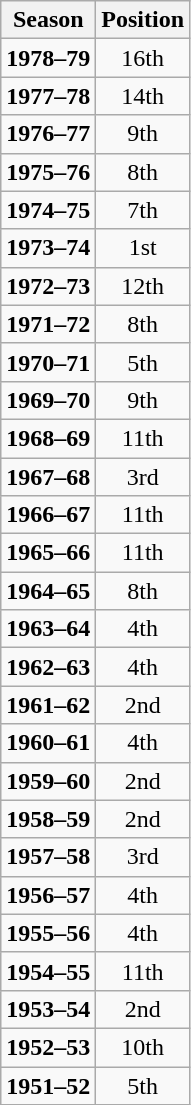<table class="wikitable sortable" style="text-align:center;">
<tr>
<th><strong>Season</strong></th>
<th><strong>Position</strong></th>
</tr>
<tr --->
<td><strong>1978–79</strong></td>
<td>16th</td>
</tr>
<tr --->
<td><strong>1977–78</strong></td>
<td>14th</td>
</tr>
<tr --->
<td><strong>1976–77</strong></td>
<td>9th</td>
</tr>
<tr --->
<td><strong>1975–76</strong></td>
<td>8th</td>
</tr>
<tr --->
<td><strong>1974–75</strong></td>
<td>7th</td>
</tr>
<tr --->
<td><strong>1973–74</strong></td>
<td>1st</td>
</tr>
<tr --->
<td><strong>1972–73</strong></td>
<td>12th</td>
</tr>
<tr --->
<td><strong>1971–72</strong></td>
<td>8th</td>
</tr>
<tr --->
<td><strong>1970–71</strong></td>
<td>5th</td>
</tr>
<tr --->
<td><strong>1969–70</strong></td>
<td>9th</td>
</tr>
<tr --->
<td><strong>1968–69</strong></td>
<td>11th</td>
</tr>
<tr --->
<td><strong>1967–68</strong></td>
<td>3rd</td>
</tr>
<tr --->
<td><strong>1966–67</strong></td>
<td>11th</td>
</tr>
<tr --->
<td><strong>1965–66</strong></td>
<td>11th</td>
</tr>
<tr --->
<td><strong>1964–65</strong></td>
<td>8th</td>
</tr>
<tr --->
<td><strong>1963–64</strong></td>
<td>4th</td>
</tr>
<tr --->
<td><strong>1962–63</strong></td>
<td>4th</td>
</tr>
<tr --->
<td><strong>1961–62</strong></td>
<td>2nd</td>
</tr>
<tr --->
<td><strong>1960–61</strong></td>
<td>4th</td>
</tr>
<tr --->
<td><strong>1959–60</strong></td>
<td>2nd</td>
</tr>
<tr --->
<td><strong>1958–59</strong></td>
<td>2nd</td>
</tr>
<tr --->
<td><strong>1957–58</strong></td>
<td>3rd</td>
</tr>
<tr --->
<td><strong>1956–57</strong></td>
<td>4th</td>
</tr>
<tr --->
<td><strong>1955–56</strong></td>
<td>4th</td>
</tr>
<tr --->
<td><strong>1954–55</strong></td>
<td>11th</td>
</tr>
<tr --->
<td><strong>1953–54</strong></td>
<td>2nd</td>
</tr>
<tr --->
<td><strong>1952–53</strong></td>
<td>10th</td>
</tr>
<tr --->
<td><strong>1951–52</strong></td>
<td>5th</td>
</tr>
</table>
